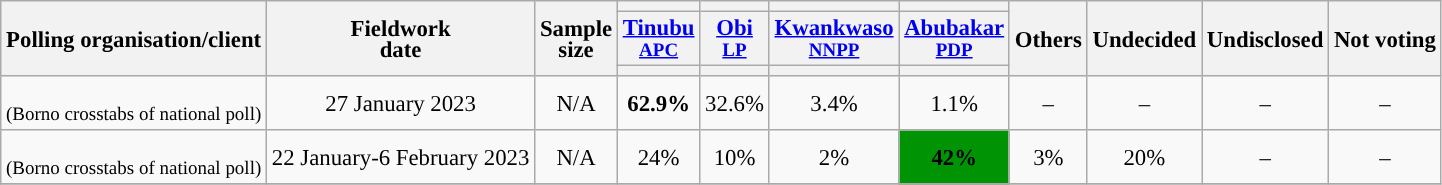<table class="wikitable" style="text-align:center;font-size:95%;line-height:14px;">
<tr>
<th rowspan="3">Polling organisation/client</th>
<th rowspan="3">Fieldwork<br>date</th>
<th rowspan="3">Sample<br>size</th>
<th></th>
<th></th>
<th></th>
<th></th>
<th rowspan="3">Others</th>
<th rowspan="3">Undecided</th>
<th rowspan="3">Undisclosed</th>
<th rowspan="3">Not voting</th>
</tr>
<tr>
<th><a href='#'>Tinubu</a><br><small><a href='#'>APC</a></small></th>
<th><a href='#'>Obi</a><br><small><a href='#'>LP</a></small></th>
<th><a href='#'>Kwankwaso</a><br><small><a href='#'>NNPP</a></small></th>
<th><a href='#'>Abubakar</a><br><small><a href='#'>PDP</a></small></th>
</tr>
<tr>
<th style="background:"></th>
<th style="background:"></th>
<th style="background:"></th>
<th style="background:"></th>
</tr>
<tr>
<td><br><small>(Borno crosstabs of national poll)</small></td>
<td>27 January 2023</td>
<td>N/A</td>
<td><strong>62.9%</strong></td>
<td>32.6%</td>
<td>3.4%</td>
<td>1.1%</td>
<td>–</td>
<td>–</td>
<td>–</td>
<td>–</td>
</tr>
<tr>
<td><br><small>(Borno crosstabs of national poll)</small></td>
<td>22 January-6 February 2023</td>
<td>N/A</td>
<td>24%</td>
<td>10%</td>
<td>2%</td>
<td bgcolor=#009404><strong>42%</strong></td>
<td>3%</td>
<td>20%</td>
<td>–</td>
<td>–</td>
</tr>
<tr>
</tr>
</table>
